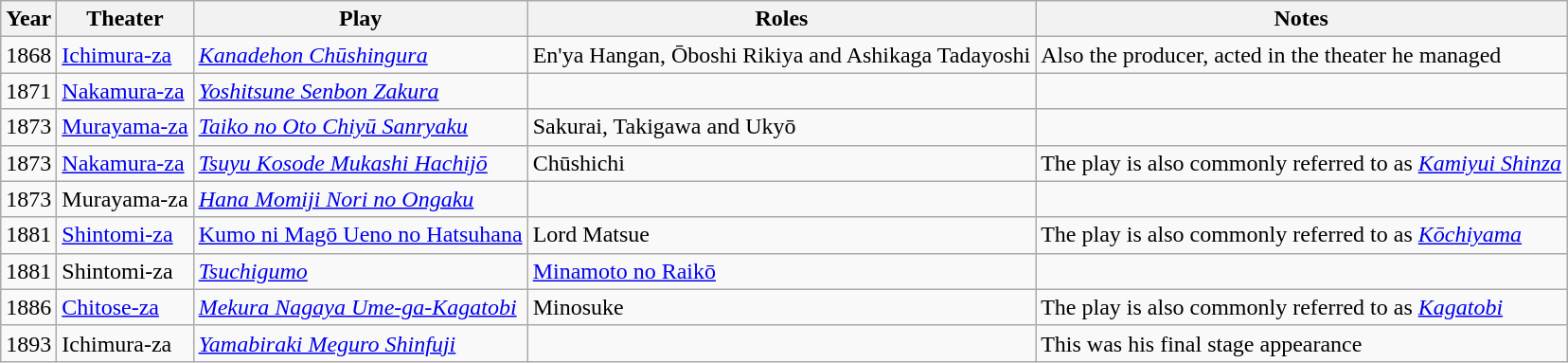<table class="wikitable">
<tr>
<th>Year</th>
<th>Theater</th>
<th>Play</th>
<th>Roles</th>
<th>Notes</th>
</tr>
<tr>
<td>1868</td>
<td><a href='#'>Ichimura-za</a></td>
<td><em><a href='#'>Kanadehon Chūshingura</a></em></td>
<td>En'ya Hangan, Ōboshi Rikiya and Ashikaga Tadayoshi</td>
<td>Also the producer, acted in the theater he managed</td>
</tr>
<tr>
<td>1871</td>
<td><a href='#'>Nakamura-za</a></td>
<td><em><a href='#'>Yoshitsune Senbon Zakura</a></em></td>
<td></td>
<td></td>
</tr>
<tr>
<td>1873</td>
<td><a href='#'>Murayama-za</a></td>
<td><em><a href='#'>Taiko no Oto Chiyū Sanryaku</a></em></td>
<td>Sakurai, Takigawa and Ukyō</td>
<td></td>
</tr>
<tr>
<td>1873</td>
<td><a href='#'>Nakamura-za</a></td>
<td><em><a href='#'>Tsuyu Kosode Mukashi Hachijō</a></em></td>
<td>Chūshichi</td>
<td>The play is also commonly referred to as <em><a href='#'>Kamiyui Shinza</a></em></td>
</tr>
<tr>
<td>1873</td>
<td>Murayama-za</td>
<td><em><a href='#'>Hana Momiji Nori no Ongaku</a></em></td>
<td></td>
<td></td>
</tr>
<tr>
<td>1881</td>
<td><a href='#'>Shintomi-za</a></td>
<td><a href='#'>Kumo ni Magō Ueno no Hatsuhana</a></td>
<td>Lord Matsue</td>
<td>The play is also commonly referred to as <em><a href='#'>Kōchiyama</a></em></td>
</tr>
<tr>
<td>1881</td>
<td>Shintomi-za</td>
<td><em><a href='#'>Tsuchigumo</a></em></td>
<td><a href='#'>Minamoto no Raikō</a></td>
<td></td>
</tr>
<tr>
<td>1886</td>
<td><a href='#'>Chitose-za</a></td>
<td><em><a href='#'>Mekura Nagaya Ume-ga-Kagatobi</a></em></td>
<td>Minosuke</td>
<td>The play is also commonly referred to as <em><a href='#'>Kagatobi</a></em></td>
</tr>
<tr>
<td>1893</td>
<td>Ichimura-za</td>
<td><em><a href='#'>Yamabiraki Meguro Shinfuji</a></em></td>
<td></td>
<td>This was his final stage appearance</td>
</tr>
</table>
